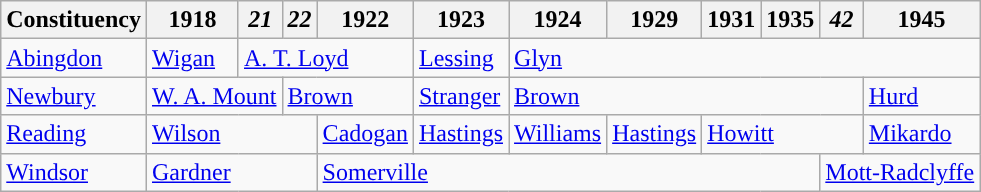<table class="wikitable">
<tr>
<th>Constituency</th>
<th>1918</th>
<th><em>21</em></th>
<th><em>22</em></th>
<th>1922</th>
<th>1923</th>
<th>1924</th>
<th>1929</th>
<th>1931</th>
<th>1935</th>
<th><em>42</em></th>
<th>1945</th>
</tr>
<tr>
<td><a href='#'>Abingdon</a></td>
<td><a href='#'>Wigan</a></td>
<td colspan="3"><a href='#'>A. T. Loyd</a></td>
<td><a href='#'>Lessing</a></td>
<td colspan="6"><a href='#'>Glyn</a></td>
</tr>
<tr>
<td><a href='#'>Newbury</a></td>
<td colspan="2"><a href='#'>W. A. Mount</a></td>
<td colspan="2"><a href='#'>Brown</a></td>
<td><a href='#'>Stranger</a></td>
<td colspan="5"><a href='#'>Brown</a></td>
<td><a href='#'>Hurd</a></td>
</tr>
<tr>
<td><a href='#'>Reading</a></td>
<td colspan="3"><a href='#'>Wilson</a></td>
<td><a href='#'>Cadogan</a></td>
<td><a href='#'>Hastings</a></td>
<td><a href='#'>Williams</a></td>
<td><a href='#'>Hastings</a></td>
<td colspan="3"><a href='#'>Howitt</a></td>
<td><a href='#'>Mikardo</a></td>
</tr>
<tr>
<td><a href='#'>Windsor</a></td>
<td colspan="3"><a href='#'>Gardner</a></td>
<td colspan="6"><a href='#'>Somerville</a></td>
<td colspan="2"><a href='#'>Mott-Radclyffe</a></td>
</tr>
</table>
